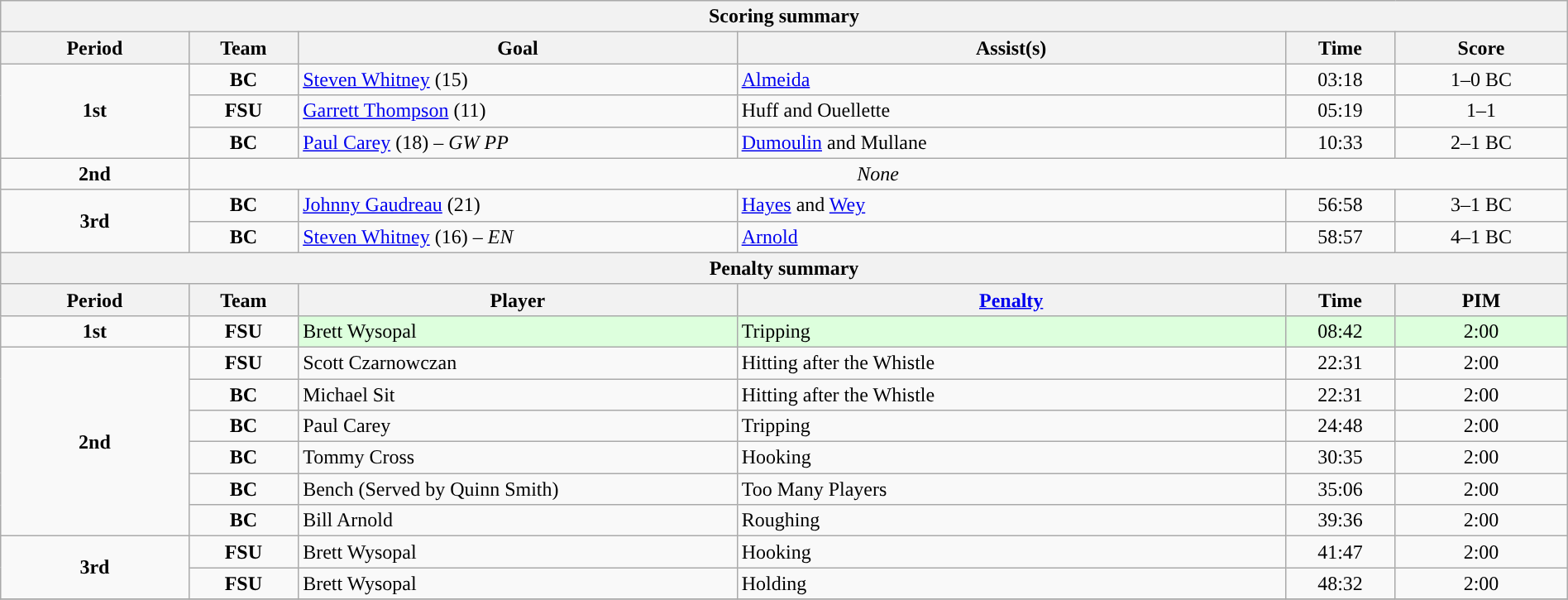<table style="width:100%;" class="wikitable">
<tr>
<th colspan=6>Scoring summary</th>
</tr>
<tr>
<th style="width:12%;">Period</th>
<th style="width:7%;">Team</th>
<th style="width:28%;">Goal</th>
<th style="width:35%;">Assist(s)</th>
<th style="width:7%;">Time</th>
<th style="width:11%;">Score</th>
</tr>
<tr>
<td style="text-align:center;" rowspan="3"><strong>1st</strong></td>
<td align=center><strong>BC</strong></td>
<td><a href='#'>Steven Whitney</a> (15)</td>
<td><a href='#'>Almeida</a></td>
<td align=center>03:18</td>
<td align=center>1–0 BC</td>
</tr>
<tr>
<td align=center><strong>FSU</strong></td>
<td><a href='#'>Garrett Thompson</a> (11)</td>
<td>Huff and Ouellette</td>
<td align=center>05:19</td>
<td align=center>1–1</td>
</tr>
<tr>
<td align=center><strong>BC</strong></td>
<td><a href='#'>Paul Carey</a> (18) – <em>GW PP</em></td>
<td><a href='#'>Dumoulin</a> and Mullane</td>
<td align=center>10:33</td>
<td align=center>2–1 BC</td>
</tr>
<tr>
<td style="text-align:center;" rowspan="1"><strong>2nd</strong></td>
<td style="text-align:center;" colspan="5"><em>None</em></td>
</tr>
<tr>
<td style="text-align:center;" rowspan="2"><strong>3rd</strong></td>
<td align=center><strong>BC</strong></td>
<td><a href='#'>Johnny Gaudreau</a> (21)</td>
<td><a href='#'>Hayes</a> and <a href='#'>Wey</a></td>
<td align=center>56:58</td>
<td align=center>3–1 BC</td>
</tr>
<tr>
<td align=center><strong>BC</strong></td>
<td><a href='#'>Steven Whitney</a> (16) – <em>EN</em></td>
<td><a href='#'>Arnold</a></td>
<td align=center>58:57</td>
<td align=center>4–1 BC</td>
</tr>
<tr>
<th colspan=6>Penalty summary</th>
</tr>
<tr>
<th style="width:12%;">Period</th>
<th style="width:7%;">Team</th>
<th style="width:28%;">Player</th>
<th style="width:35%;"><a href='#'>Penalty</a></th>
<th style="width:7%;">Time</th>
<th style="width:11%;">PIM</th>
</tr>
<tr>
<td style="text-align:center;" rowspan="1"><strong>1st</strong></td>
<td align=center><strong>FSU</strong></td>
<td bgcolor=ddffdd>Brett Wysopal</td>
<td bgcolor=ddffdd>Tripping</td>
<td align=center bgcolor=ddffdd>08:42</td>
<td align=center bgcolor=ddffdd>2:00</td>
</tr>
<tr>
<td style="text-align:center;" rowspan="6"><strong>2nd</strong></td>
<td align=center><strong>FSU</strong></td>
<td>Scott Czarnowczan</td>
<td>Hitting after the Whistle</td>
<td align=center>22:31</td>
<td align=center>2:00</td>
</tr>
<tr>
<td align=center><strong>BC</strong></td>
<td>Michael Sit</td>
<td>Hitting after the Whistle</td>
<td align=center>22:31</td>
<td align=center>2:00</td>
</tr>
<tr>
<td align=center><strong>BC</strong></td>
<td>Paul Carey</td>
<td>Tripping</td>
<td align=center>24:48</td>
<td align=center>2:00</td>
</tr>
<tr>
<td align=center><strong>BC</strong></td>
<td>Tommy Cross</td>
<td>Hooking</td>
<td align=center>30:35</td>
<td align=center>2:00</td>
</tr>
<tr>
<td align=center><strong>BC</strong></td>
<td>Bench (Served by Quinn Smith)</td>
<td>Too Many Players</td>
<td align=center>35:06</td>
<td align=center>2:00</td>
</tr>
<tr>
<td align=center><strong>BC</strong></td>
<td>Bill Arnold</td>
<td>Roughing</td>
<td align=center>39:36</td>
<td align=center>2:00</td>
</tr>
<tr>
<td style="text-align:center;" rowspan="2"><strong>3rd</strong></td>
<td align=center><strong>FSU</strong></td>
<td>Brett Wysopal</td>
<td>Hooking</td>
<td align=center>41:47</td>
<td align=center>2:00</td>
</tr>
<tr>
<td align=center><strong>FSU</strong></td>
<td>Brett Wysopal</td>
<td>Holding</td>
<td align=center>48:32</td>
<td align=center>2:00</td>
</tr>
<tr>
</tr>
</table>
